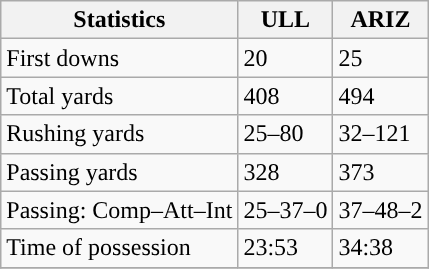<table class="wikitable" style="float: left;">
<tr>
<th>Statistics</th>
<th>ULL</th>
<th>ARIZ</th>
</tr>
<tr>
<td>First downs</td>
<td>20</td>
<td>25</td>
</tr>
<tr>
<td>Total yards</td>
<td>408</td>
<td>494</td>
</tr>
<tr>
<td>Rushing yards</td>
<td>25–80</td>
<td>32–121</td>
</tr>
<tr>
<td>Passing yards</td>
<td>328</td>
<td>373</td>
</tr>
<tr>
<td>Passing: Comp–Att–Int</td>
<td>25–37–0</td>
<td>37–48–2</td>
</tr>
<tr>
<td>Time of possession</td>
<td>23:53</td>
<td>34:38</td>
</tr>
<tr>
</tr>
</table>
